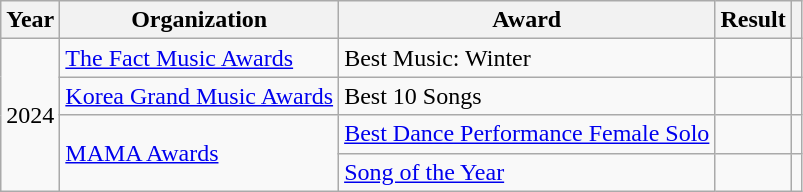<table class="wikitable plainrowheaders">
<tr align=center>
<th scope="col">Year</th>
<th scope="col">Organization</th>
<th scope="col">Award</th>
<th scope="col">Result</th>
<th scope="col"></th>
</tr>
<tr>
<td style="text-align:center" rowspan="4">2024</td>
<td><a href='#'>The Fact Music Awards</a></td>
<td>Best Music: Winter</td>
<td></td>
<td style="text-align:center"></td>
</tr>
<tr>
<td><a href='#'>Korea Grand Music Awards</a></td>
<td>Best 10 Songs</td>
<td></td>
<td style="text-align:center"></td>
</tr>
<tr>
<td rowspan="2"><a href='#'>MAMA Awards</a></td>
<td><a href='#'>Best Dance Performance Female Solo</a></td>
<td></td>
<td style="text-align:center"></td>
</tr>
<tr>
<td><a href='#'>Song of the Year</a></td>
<td></td>
<td style="text-align:center"></td>
</tr>
</table>
